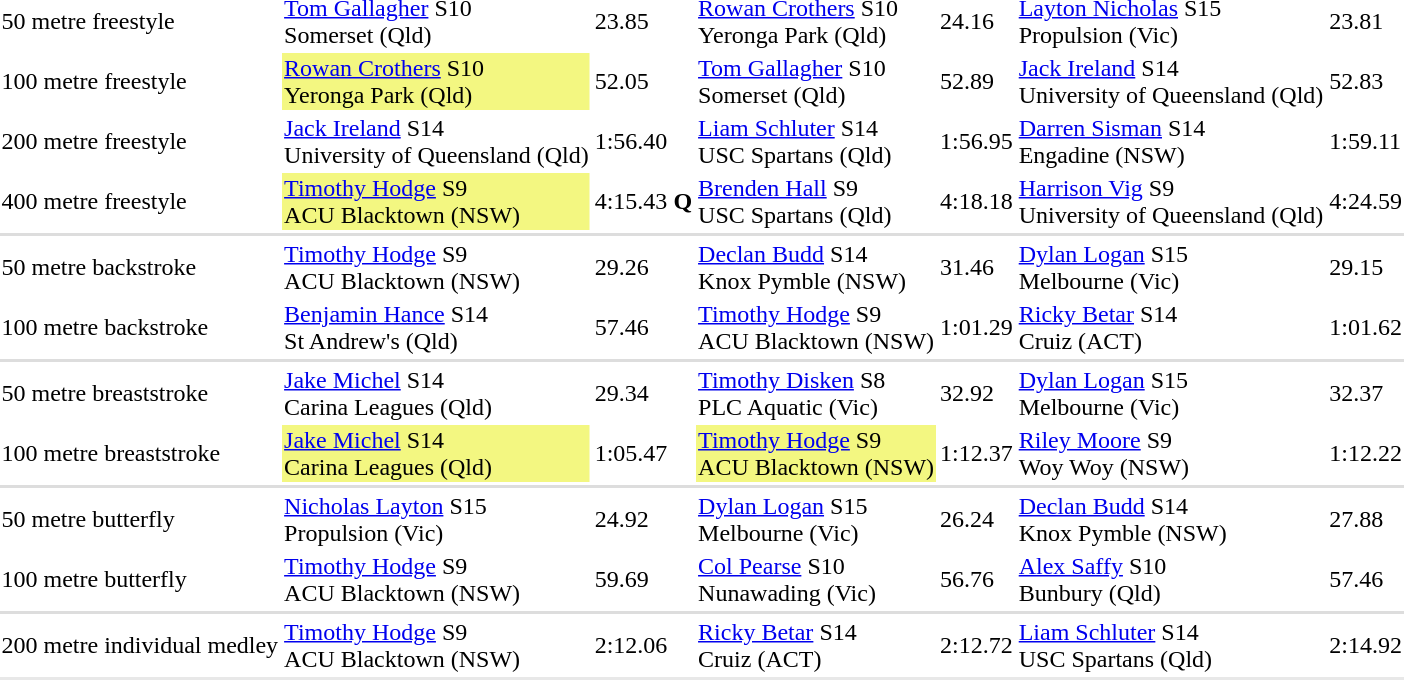<table>
<tr>
<td>50 metre freestyle</td>
<td><a href='#'>Tom Gallagher</a> S10 <br> Somerset (Qld)</td>
<td>23.85</td>
<td><a href='#'>Rowan Crothers</a> S10 <br> Yeronga Park (Qld)</td>
<td>24.16</td>
<td><a href='#'>Layton Nicholas</a> S15 <br> Propulsion (Vic)</td>
<td>23.81</td>
</tr>
<tr>
<td>100 metre freestyle</td>
<td bgcolor=#F3F781><a href='#'>Rowan Crothers</a> S10 <br> Yeronga Park (Qld)</td>
<td>52.05</td>
<td><a href='#'>Tom Gallagher</a> S10 <br> Somerset (Qld)</td>
<td>52.89</td>
<td><a href='#'>Jack Ireland</a> S14 <br> University of Queensland (Qld)</td>
<td>52.83</td>
</tr>
<tr>
<td>200 metre freestyle</td>
<td><a href='#'>Jack Ireland</a> S14 <br> University of Queensland (Qld)</td>
<td>1:56.40</td>
<td><a href='#'>Liam Schluter</a> S14 <br> USC Spartans (Qld)</td>
<td>1:56.95</td>
<td><a href='#'>Darren Sisman</a> S14 <br> Engadine (NSW)</td>
<td>1:59.11</td>
</tr>
<tr>
<td>400 metre freestyle</td>
<td bgcolor=#F3F781><a href='#'>Timothy Hodge</a> S9 <br> ACU Blacktown (NSW)</td>
<td>4:15.43 <strong>Q</strong></td>
<td><a href='#'>Brenden Hall</a> S9 <br> USC Spartans (Qld)</td>
<td>4:18.18</td>
<td><a href='#'>Harrison Vig</a> S9 <br> University of Queensland (Qld)</td>
<td>4:24.59</td>
</tr>
<tr bgcolor=#DDDDDD>
<td colspan=7></td>
</tr>
<tr>
<td>50 metre backstroke</td>
<td><a href='#'>Timothy Hodge</a> S9 <br> ACU Blacktown (NSW)</td>
<td>29.26</td>
<td><a href='#'>Declan Budd</a> S14 <br> Knox Pymble (NSW)</td>
<td>31.46</td>
<td><a href='#'>Dylan Logan</a> S15 <br> Melbourne (Vic)</td>
<td>29.15</td>
</tr>
<tr>
<td>100 metre backstroke</td>
<td><a href='#'>Benjamin Hance</a> S14 <br> St Andrew's (Qld)</td>
<td>57.46</td>
<td><a href='#'>Timothy Hodge</a> S9 <br> ACU Blacktown (NSW)</td>
<td>1:01.29</td>
<td><a href='#'>Ricky Betar</a> S14 <br> Cruiz (ACT)</td>
<td>1:01.62</td>
</tr>
<tr bgcolor=#DDDDDD>
<td colspan=7></td>
</tr>
<tr>
<td>50 metre breaststroke</td>
<td><a href='#'>Jake Michel</a> S14 <br> Carina Leagues (Qld)</td>
<td>29.34</td>
<td><a href='#'>Timothy Disken</a> S8 <br> PLC Aquatic (Vic)</td>
<td>32.92</td>
<td><a href='#'>Dylan Logan</a> S15 <br> Melbourne (Vic)</td>
<td>32.37</td>
</tr>
<tr>
<td>100 metre breaststroke</td>
<td bgcolor=#F3F781><a href='#'>Jake Michel</a> S14 <br> Carina Leagues (Qld)</td>
<td>1:05.47</td>
<td bgcolor=#F3F781><a href='#'>Timothy Hodge</a> S9 <br> ACU Blacktown (NSW)</td>
<td>1:12.37</td>
<td><a href='#'>Riley Moore</a> S9 <br> Woy Woy (NSW)</td>
<td>1:12.22</td>
</tr>
<tr bgcolor=#DDDDDD>
<td colspan=7></td>
</tr>
<tr>
<td>50 metre butterfly</td>
<td><a href='#'>Nicholas Layton</a> S15 <br> Propulsion (Vic)</td>
<td>24.92</td>
<td><a href='#'>Dylan Logan</a> S15 <br> Melbourne (Vic)</td>
<td>26.24</td>
<td><a href='#'>Declan Budd</a> S14 <br> Knox Pymble (NSW)</td>
<td>27.88</td>
</tr>
<tr>
<td>100 metre butterfly</td>
<td><a href='#'>Timothy Hodge</a> S9 <br> ACU Blacktown (NSW)</td>
<td>59.69</td>
<td><a href='#'>Col Pearse</a> S10 <br> Nunawading (Vic)</td>
<td>56.76</td>
<td><a href='#'>Alex Saffy</a> S10 <br> Bunbury (Qld)</td>
<td>57.46</td>
</tr>
<tr bgcolor=#DDDDDD>
<td colspan=7></td>
</tr>
<tr>
<td>200 metre individual medley</td>
<td><a href='#'>Timothy Hodge</a> S9 <br> ACU Blacktown (NSW)</td>
<td>2:12.06</td>
<td><a href='#'>Ricky Betar</a> S14 <br> Cruiz (ACT)</td>
<td>2:12.72</td>
<td><a href='#'>Liam Schluter</a> S14 <br> USC Spartans (Qld)</td>
<td>2:14.92</td>
</tr>
<tr bgcolor= e8e8e8>
<td colspan=7></td>
</tr>
</table>
